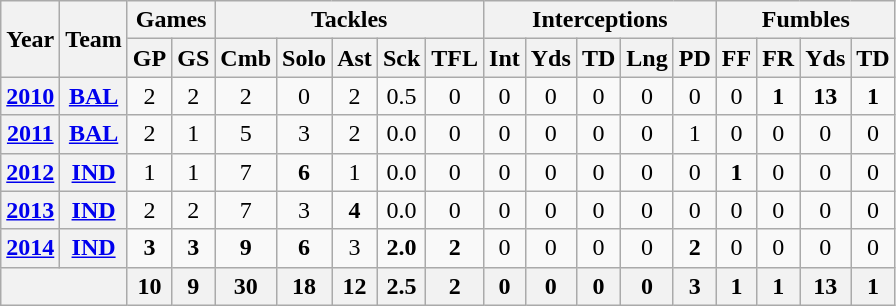<table class="wikitable" style="text-align:center">
<tr>
<th rowspan="2">Year</th>
<th rowspan="2">Team</th>
<th colspan="2">Games</th>
<th colspan="5">Tackles</th>
<th colspan="5">Interceptions</th>
<th colspan="4">Fumbles</th>
</tr>
<tr>
<th>GP</th>
<th>GS</th>
<th>Cmb</th>
<th>Solo</th>
<th>Ast</th>
<th>Sck</th>
<th>TFL</th>
<th>Int</th>
<th>Yds</th>
<th>TD</th>
<th>Lng</th>
<th>PD</th>
<th>FF</th>
<th>FR</th>
<th>Yds</th>
<th>TD</th>
</tr>
<tr>
<th><a href='#'>2010</a></th>
<th><a href='#'>BAL</a></th>
<td>2</td>
<td>2</td>
<td>2</td>
<td>0</td>
<td>2</td>
<td>0.5</td>
<td>0</td>
<td>0</td>
<td>0</td>
<td>0</td>
<td>0</td>
<td>0</td>
<td>0</td>
<td><strong>1</strong></td>
<td><strong>13</strong></td>
<td><strong>1</strong></td>
</tr>
<tr>
<th><a href='#'>2011</a></th>
<th><a href='#'>BAL</a></th>
<td>2</td>
<td>1</td>
<td>5</td>
<td>3</td>
<td>2</td>
<td>0.0</td>
<td>0</td>
<td>0</td>
<td>0</td>
<td>0</td>
<td>0</td>
<td>1</td>
<td>0</td>
<td>0</td>
<td>0</td>
<td>0</td>
</tr>
<tr>
<th><a href='#'>2012</a></th>
<th><a href='#'>IND</a></th>
<td>1</td>
<td>1</td>
<td>7</td>
<td><strong>6</strong></td>
<td>1</td>
<td>0.0</td>
<td>0</td>
<td>0</td>
<td>0</td>
<td>0</td>
<td>0</td>
<td>0</td>
<td><strong>1</strong></td>
<td>0</td>
<td>0</td>
<td>0</td>
</tr>
<tr>
<th><a href='#'>2013</a></th>
<th><a href='#'>IND</a></th>
<td>2</td>
<td>2</td>
<td>7</td>
<td>3</td>
<td><strong>4</strong></td>
<td>0.0</td>
<td>0</td>
<td>0</td>
<td>0</td>
<td>0</td>
<td>0</td>
<td>0</td>
<td>0</td>
<td>0</td>
<td>0</td>
<td>0</td>
</tr>
<tr>
<th><a href='#'>2014</a></th>
<th><a href='#'>IND</a></th>
<td><strong>3</strong></td>
<td><strong>3</strong></td>
<td><strong>9</strong></td>
<td><strong>6</strong></td>
<td>3</td>
<td><strong>2.0</strong></td>
<td><strong>2</strong></td>
<td>0</td>
<td>0</td>
<td>0</td>
<td>0</td>
<td><strong>2</strong></td>
<td>0</td>
<td>0</td>
<td>0</td>
<td>0</td>
</tr>
<tr>
<th colspan="2"></th>
<th>10</th>
<th>9</th>
<th>30</th>
<th>18</th>
<th>12</th>
<th>2.5</th>
<th>2</th>
<th>0</th>
<th>0</th>
<th>0</th>
<th>0</th>
<th>3</th>
<th>1</th>
<th>1</th>
<th>13</th>
<th>1</th>
</tr>
</table>
